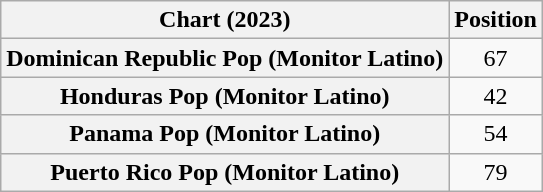<table class="wikitable sortable plainrowheaders" style="text-align:center">
<tr>
<th scope="col">Chart (2023)</th>
<th scope="col">Position</th>
</tr>
<tr>
<th scope="row">Dominican Republic Pop (Monitor Latino)</th>
<td>67</td>
</tr>
<tr>
<th scope="row">Honduras Pop (Monitor Latino)</th>
<td>42</td>
</tr>
<tr>
<th scope="row">Panama Pop (Monitor Latino)</th>
<td>54</td>
</tr>
<tr>
<th scope="row">Puerto Rico Pop (Monitor Latino)</th>
<td>79</td>
</tr>
</table>
